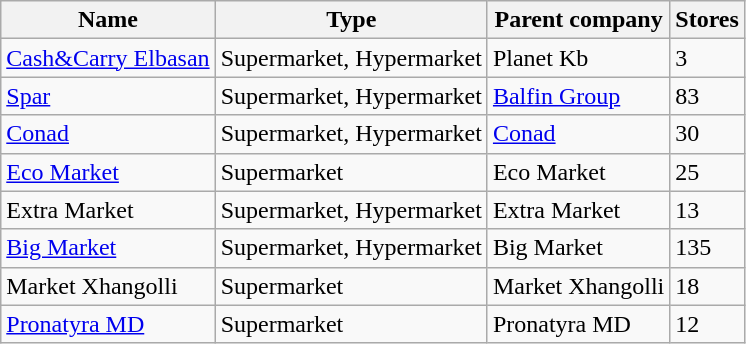<table class="wikitable sortable">
<tr>
<th>Name</th>
<th>Type</th>
<th>Parent company</th>
<th>Stores</th>
</tr>
<tr>
<td><a href='#'>Cash&Carry Elbasan</a></td>
<td>Supermarket, Hypermarket</td>
<td>Planet Kb</td>
<td>3</td>
</tr>
<tr>
<td><a href='#'>Spar</a></td>
<td>Supermarket, Hypermarket</td>
<td><a href='#'>Balfin Group</a></td>
<td>83</td>
</tr>
<tr>
<td><a href='#'>Conad</a></td>
<td>Supermarket, Hypermarket</td>
<td><a href='#'>Conad</a></td>
<td>30</td>
</tr>
<tr>
<td><a href='#'>Eco Market</a></td>
<td>Supermarket</td>
<td>Eco Market</td>
<td>25</td>
</tr>
<tr>
<td>Extra Market</td>
<td>Supermarket, Hypermarket</td>
<td>Extra Market</td>
<td>13</td>
</tr>
<tr>
<td><a href='#'>Big Market</a></td>
<td>Supermarket, Hypermarket</td>
<td>Big Market</td>
<td>135</td>
</tr>
<tr>
<td>Market Xhangolli</td>
<td>Supermarket</td>
<td>Market Xhangolli</td>
<td>18</td>
</tr>
<tr>
<td><a href='#'>Pronatyra MD</a></td>
<td>Supermarket</td>
<td>Pronatyra MD</td>
<td>12</td>
</tr>
</table>
